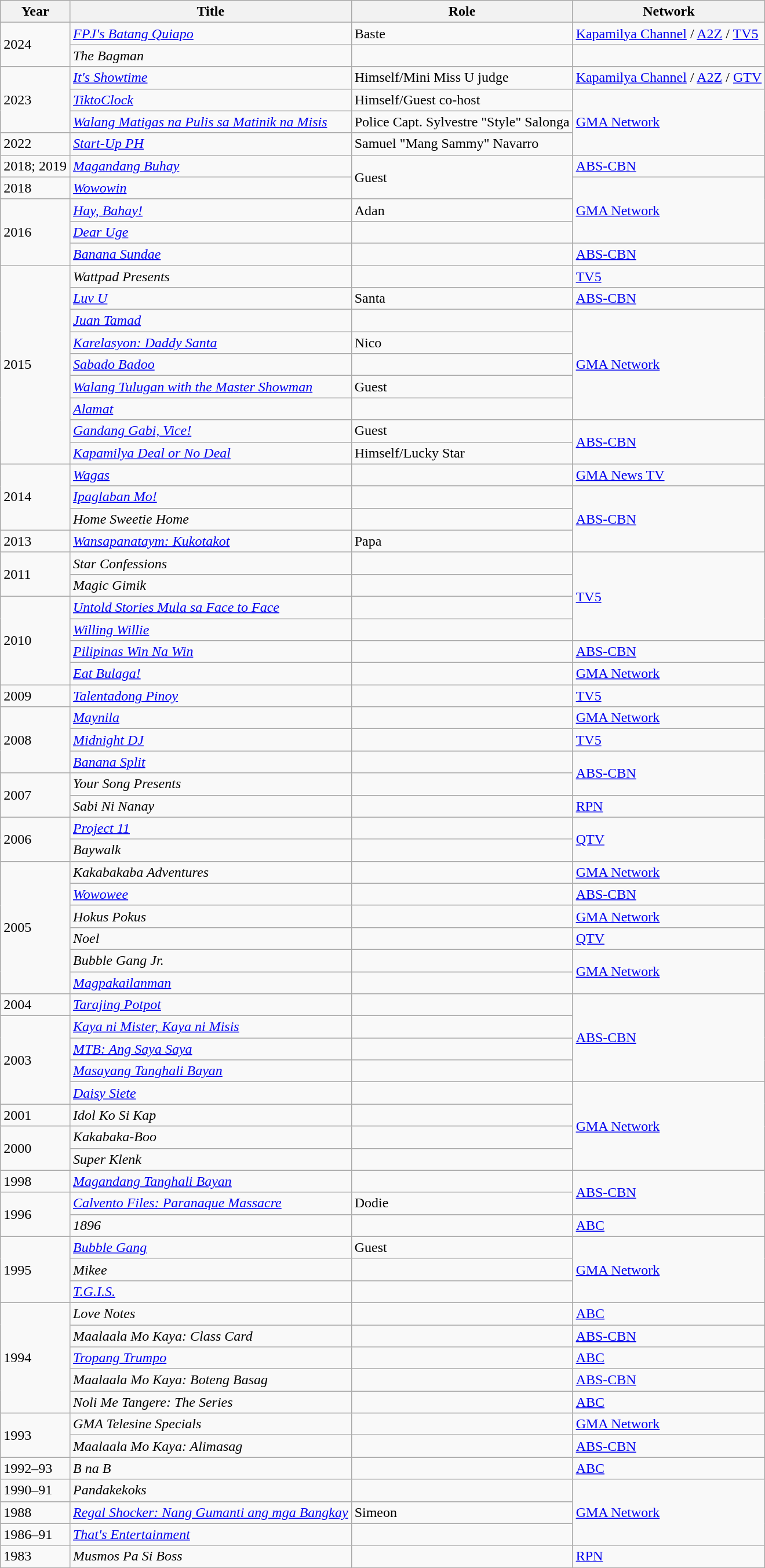<table class="wikitable sortable">
<tr>
<th>Year</th>
<th>Title</th>
<th>Role</th>
<th>Network</th>
</tr>
<tr>
<td rowspan="2">2024</td>
<td><em><a href='#'>FPJ's Batang Quiapo</a></em></td>
<td>Baste</td>
<td><a href='#'>Kapamilya Channel</a> / <a href='#'>A2Z</a> / <a href='#'>TV5</a></td>
</tr>
<tr>
<td><em>The Bagman</em></td>
<td></td>
<td></td>
</tr>
<tr>
<td rowspan="3">2023</td>
<td><em><a href='#'>It's Showtime</a></em></td>
<td>Himself/Mini Miss U judge</td>
<td><a href='#'>Kapamilya Channel</a> / <a href='#'>A2Z</a> / <a href='#'>GTV</a></td>
</tr>
<tr>
<td><em><a href='#'>TiktoClock</a></em></td>
<td>Himself/Guest co-host</td>
<td rowspan="3"><a href='#'>GMA Network</a></td>
</tr>
<tr>
<td><em><a href='#'>Walang Matigas na Pulis sa Matinik na Misis</a></em></td>
<td>Police Capt. Sylvestre "Style" Salonga</td>
</tr>
<tr>
<td>2022</td>
<td><em><a href='#'>Start-Up PH</a></em></td>
<td>Samuel "Mang Sammy" Navarro</td>
</tr>
<tr>
<td>2018; 2019</td>
<td><em><a href='#'>Magandang Buhay</a></em></td>
<td rowspan="2">Guest</td>
<td><a href='#'>ABS-CBN</a></td>
</tr>
<tr>
<td>2018</td>
<td><em><a href='#'>Wowowin</a></em></td>
<td rowspan="3"><a href='#'>GMA Network</a></td>
</tr>
<tr>
<td rowspan="3">2016</td>
<td><em><a href='#'>Hay, Bahay!</a></em></td>
<td>Adan</td>
</tr>
<tr>
<td><em><a href='#'>Dear Uge</a></em></td>
<td></td>
</tr>
<tr>
<td><em><a href='#'>Banana Sundae</a></em></td>
<td></td>
<td><a href='#'>ABS-CBN</a></td>
</tr>
<tr>
<td rowspan="9">2015</td>
<td><em>Wattpad Presents</em></td>
<td></td>
<td><a href='#'>TV5</a></td>
</tr>
<tr>
<td><em><a href='#'>Luv U</a></em></td>
<td>Santa</td>
<td><a href='#'>ABS-CBN</a></td>
</tr>
<tr>
<td><em><a href='#'>Juan Tamad</a></em></td>
<td></td>
<td rowspan="5"><a href='#'>GMA Network</a></td>
</tr>
<tr>
<td><em><a href='#'>Karelasyon: Daddy Santa</a></em></td>
<td>Nico</td>
</tr>
<tr>
<td><em><a href='#'>Sabado Badoo</a></em></td>
<td></td>
</tr>
<tr>
<td><em><a href='#'>Walang Tulugan with the Master Showman</a></em></td>
<td>Guest</td>
</tr>
<tr>
<td><em><a href='#'>Alamat</a></em></td>
<td></td>
</tr>
<tr>
<td><em><a href='#'>Gandang Gabi, Vice!</a></em></td>
<td>Guest</td>
<td rowspan="2"><a href='#'>ABS-CBN</a></td>
</tr>
<tr>
<td><em><a href='#'>Kapamilya Deal or No Deal</a></em></td>
<td>Himself/Lucky Star</td>
</tr>
<tr>
<td rowspan="3">2014</td>
<td><em><a href='#'>Wagas</a></em></td>
<td></td>
<td><a href='#'>GMA News TV</a></td>
</tr>
<tr>
<td><em><a href='#'>Ipaglaban Mo!</a></em></td>
<td></td>
<td rowspan="3"><a href='#'>ABS-CBN</a></td>
</tr>
<tr>
<td><em>Home Sweetie Home</em></td>
<td></td>
</tr>
<tr>
<td>2013</td>
<td><em><a href='#'>Wansapanataym: Kukotakot</a></em></td>
<td>Papa</td>
</tr>
<tr>
<td rowspan="2">2011</td>
<td><em>Star Confessions</em></td>
<td></td>
<td rowspan="4"><a href='#'>TV5</a></td>
</tr>
<tr>
<td><em>Magic Gimik</em></td>
<td></td>
</tr>
<tr>
<td rowspan="4">2010</td>
<td><em><a href='#'>Untold Stories Mula sa Face to Face</a></em></td>
<td></td>
</tr>
<tr>
<td><em><a href='#'>Willing Willie</a></em></td>
<td></td>
</tr>
<tr>
<td><em><a href='#'>Pilipinas Win Na Win</a></em></td>
<td></td>
<td><a href='#'>ABS-CBN</a></td>
</tr>
<tr>
<td><em><a href='#'>Eat Bulaga!</a></em></td>
<td></td>
<td><a href='#'>GMA Network</a></td>
</tr>
<tr>
<td>2009</td>
<td><em><a href='#'>Talentadong Pinoy</a></em></td>
<td></td>
<td><a href='#'>TV5</a></td>
</tr>
<tr>
<td rowspan="3">2008</td>
<td><em><a href='#'>Maynila</a></em></td>
<td></td>
<td><a href='#'>GMA Network</a></td>
</tr>
<tr>
<td><em><a href='#'>Midnight DJ</a></em></td>
<td></td>
<td><a href='#'>TV5</a></td>
</tr>
<tr>
<td><em><a href='#'>Banana Split</a></em></td>
<td></td>
<td rowspan="2"><a href='#'>ABS-CBN</a></td>
</tr>
<tr>
<td rowspan="2">2007</td>
<td><em>Your Song Presents</em></td>
<td></td>
</tr>
<tr>
<td><em>Sabi Ni Nanay</em></td>
<td></td>
<td><a href='#'>RPN</a></td>
</tr>
<tr>
<td rowspan="2">2006</td>
<td><em><a href='#'>Project 11</a></em></td>
<td></td>
<td rowspan="2"><a href='#'>QTV</a></td>
</tr>
<tr>
<td><em>Baywalk</em></td>
<td></td>
</tr>
<tr>
<td rowspan="6">2005</td>
<td><em>Kakabakaba Adventures</em></td>
<td></td>
<td><a href='#'>GMA Network</a></td>
</tr>
<tr>
<td><em><a href='#'>Wowowee</a></em></td>
<td></td>
<td><a href='#'>ABS-CBN</a></td>
</tr>
<tr>
<td><em>Hokus Pokus</em></td>
<td></td>
<td><a href='#'>GMA Network</a></td>
</tr>
<tr>
<td><em>Noel</em></td>
<td></td>
<td><a href='#'>QTV</a></td>
</tr>
<tr>
<td><em>Bubble Gang Jr.</em></td>
<td></td>
<td rowspan="2"><a href='#'>GMA Network</a></td>
</tr>
<tr>
<td><em><a href='#'>Magpakailanman</a></em></td>
<td></td>
</tr>
<tr>
<td>2004</td>
<td><em><a href='#'>Tarajing Potpot</a></em></td>
<td></td>
<td rowspan="4"><a href='#'>ABS-CBN</a></td>
</tr>
<tr>
<td rowspan="4">2003</td>
<td><em><a href='#'>Kaya ni Mister, Kaya ni Misis</a></em></td>
<td></td>
</tr>
<tr>
<td><em><a href='#'>MTB: Ang Saya Saya</a></em></td>
<td></td>
</tr>
<tr>
<td><em><a href='#'>Masayang Tanghali Bayan</a></em></td>
<td></td>
</tr>
<tr>
<td><em><a href='#'>Daisy Siete</a></em></td>
<td></td>
<td rowspan="4"><a href='#'>GMA Network</a></td>
</tr>
<tr>
<td>2001</td>
<td><em>Idol Ko Si Kap</em></td>
<td></td>
</tr>
<tr>
<td rowspan="2">2000</td>
<td><em>Kakabaka-Boo</em></td>
<td></td>
</tr>
<tr>
<td><em>Super Klenk</em></td>
<td></td>
</tr>
<tr>
<td>1998</td>
<td><em><a href='#'>Magandang Tanghali Bayan</a></em></td>
<td></td>
<td rowspan="2"><a href='#'>ABS-CBN</a></td>
</tr>
<tr>
<td rowspan="2">1996</td>
<td><em><a href='#'>Calvento Files: Paranaque Massacre</a></em></td>
<td>Dodie</td>
</tr>
<tr>
<td><em>1896</em></td>
<td></td>
<td><a href='#'>ABC</a></td>
</tr>
<tr>
<td rowspan="3">1995</td>
<td><em><a href='#'>Bubble Gang</a></em></td>
<td>Guest</td>
<td rowspan="3"><a href='#'>GMA Network</a></td>
</tr>
<tr>
<td><em>Mikee</em></td>
<td></td>
</tr>
<tr>
<td><em><a href='#'>T.G.I.S.</a></em></td>
<td></td>
</tr>
<tr>
<td rowspan="5">1994</td>
<td><em>Love Notes</em></td>
<td></td>
<td><a href='#'>ABC</a></td>
</tr>
<tr>
<td><em>Maalaala Mo Kaya: Class Card</em></td>
<td></td>
<td><a href='#'>ABS-CBN</a></td>
</tr>
<tr>
<td><em><a href='#'>Tropang Trumpo</a></em></td>
<td></td>
<td><a href='#'>ABC</a></td>
</tr>
<tr>
<td><em>Maalaala Mo Kaya: Boteng Basag</em></td>
<td></td>
<td><a href='#'>ABS-CBN</a></td>
</tr>
<tr>
<td><em>Noli Me Tangere: The Series</em></td>
<td></td>
<td><a href='#'>ABC</a></td>
</tr>
<tr>
<td rowspan="2">1993</td>
<td><em>GMA Telesine Specials</em></td>
<td></td>
<td><a href='#'>GMA Network</a></td>
</tr>
<tr>
<td><em>Maalaala Mo Kaya: Alimasag</em></td>
<td></td>
<td><a href='#'>ABS-CBN</a></td>
</tr>
<tr>
<td>1992–93</td>
<td><em>B na B</em></td>
<td></td>
<td><a href='#'>ABC</a></td>
</tr>
<tr>
<td>1990–91</td>
<td><em>Pandakekoks</em></td>
<td></td>
<td rowspan="3"><a href='#'>GMA Network</a></td>
</tr>
<tr>
<td>1988</td>
<td><em><a href='#'>Regal Shocker: Nang Gumanti ang mga Bangkay</a></em></td>
<td>Simeon</td>
</tr>
<tr>
<td>1986–91</td>
<td><em><a href='#'>That's Entertainment</a></em></td>
<td></td>
</tr>
<tr>
<td>1983</td>
<td><em>Musmos Pa Si Boss</em></td>
<td></td>
<td><a href='#'>RPN</a></td>
</tr>
</table>
